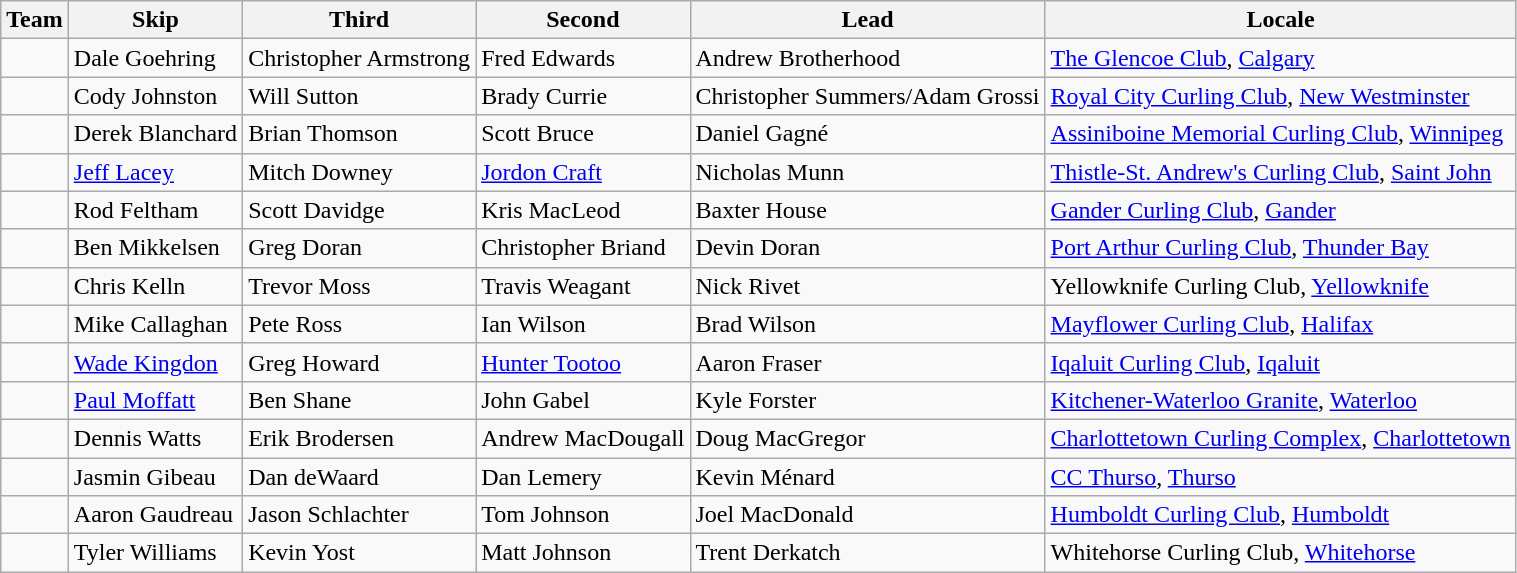<table class="wikitable">
<tr>
<th>Team</th>
<th>Skip</th>
<th>Third</th>
<th>Second</th>
<th>Lead</th>
<th>Locale</th>
</tr>
<tr>
<td></td>
<td>Dale Goehring</td>
<td>Christopher Armstrong</td>
<td>Fred Edwards</td>
<td>Andrew Brotherhood</td>
<td><a href='#'>The Glencoe Club</a>, <a href='#'>Calgary</a></td>
</tr>
<tr>
<td></td>
<td>Cody Johnston</td>
<td>Will Sutton</td>
<td>Brady Currie</td>
<td>Christopher Summers/Adam Grossi</td>
<td><a href='#'>Royal City Curling Club</a>, <a href='#'>New Westminster</a></td>
</tr>
<tr>
<td></td>
<td>Derek Blanchard</td>
<td>Brian Thomson</td>
<td>Scott Bruce</td>
<td>Daniel Gagné</td>
<td><a href='#'>Assiniboine Memorial Curling Club</a>, <a href='#'>Winnipeg</a></td>
</tr>
<tr>
<td></td>
<td><a href='#'>Jeff Lacey</a></td>
<td>Mitch Downey</td>
<td><a href='#'>Jordon Craft</a></td>
<td>Nicholas Munn</td>
<td><a href='#'>Thistle-St. Andrew's Curling Club</a>, <a href='#'>Saint John</a></td>
</tr>
<tr>
<td></td>
<td>Rod Feltham</td>
<td>Scott Davidge</td>
<td>Kris MacLeod</td>
<td>Baxter House</td>
<td><a href='#'>Gander Curling Club</a>, <a href='#'>Gander</a></td>
</tr>
<tr>
<td></td>
<td>Ben Mikkelsen</td>
<td>Greg Doran</td>
<td>Christopher Briand</td>
<td>Devin Doran</td>
<td><a href='#'>Port Arthur Curling Club</a>, <a href='#'>Thunder Bay</a></td>
</tr>
<tr>
<td></td>
<td>Chris Kelln</td>
<td>Trevor Moss</td>
<td>Travis Weagant</td>
<td>Nick Rivet</td>
<td>Yellowknife Curling Club, <a href='#'>Yellowknife</a></td>
</tr>
<tr>
<td></td>
<td>Mike Callaghan</td>
<td>Pete Ross</td>
<td>Ian Wilson</td>
<td>Brad Wilson</td>
<td><a href='#'>Mayflower Curling Club</a>, <a href='#'>Halifax</a></td>
</tr>
<tr>
<td></td>
<td><a href='#'>Wade Kingdon</a></td>
<td>Greg Howard</td>
<td><a href='#'>Hunter Tootoo</a></td>
<td>Aaron Fraser</td>
<td><a href='#'>Iqaluit Curling Club</a>, <a href='#'>Iqaluit</a></td>
</tr>
<tr>
<td></td>
<td><a href='#'>Paul Moffatt</a></td>
<td>Ben Shane</td>
<td>John Gabel</td>
<td>Kyle Forster</td>
<td><a href='#'>Kitchener-Waterloo Granite</a>, <a href='#'>Waterloo</a></td>
</tr>
<tr>
<td></td>
<td>Dennis Watts</td>
<td>Erik Brodersen</td>
<td>Andrew MacDougall</td>
<td>Doug MacGregor</td>
<td><a href='#'>Charlottetown Curling Complex</a>, <a href='#'>Charlottetown</a></td>
</tr>
<tr>
<td></td>
<td>Jasmin Gibeau</td>
<td>Dan deWaard</td>
<td>Dan Lemery</td>
<td>Kevin Ménard</td>
<td><a href='#'>CC Thurso</a>, <a href='#'>Thurso</a></td>
</tr>
<tr>
<td></td>
<td>Aaron Gaudreau</td>
<td>Jason Schlachter</td>
<td>Tom Johnson</td>
<td>Joel MacDonald</td>
<td><a href='#'>Humboldt Curling Club</a>, <a href='#'>Humboldt</a></td>
</tr>
<tr>
<td></td>
<td>Tyler Williams</td>
<td>Kevin Yost</td>
<td>Matt Johnson</td>
<td>Trent Derkatch</td>
<td>Whitehorse Curling Club, <a href='#'>Whitehorse</a></td>
</tr>
</table>
